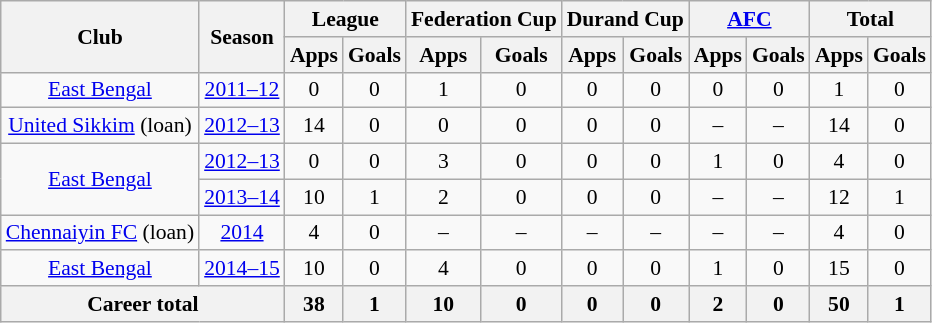<table class="wikitable" style="font-size:90%; text-align:center;">
<tr>
<th rowspan="2">Club</th>
<th rowspan="2">Season</th>
<th colspan="2">League</th>
<th colspan="2">Federation Cup</th>
<th colspan="2">Durand Cup</th>
<th colspan="2"><a href='#'>AFC</a></th>
<th colspan="2">Total</th>
</tr>
<tr>
<th>Apps</th>
<th>Goals</th>
<th>Apps</th>
<th>Goals</th>
<th>Apps</th>
<th>Goals</th>
<th>Apps</th>
<th>Goals</th>
<th>Apps</th>
<th>Goals</th>
</tr>
<tr>
<td rowspan="1"><a href='#'>East Bengal</a></td>
<td><a href='#'>2011–12</a></td>
<td>0</td>
<td>0</td>
<td>1</td>
<td>0</td>
<td>0</td>
<td>0</td>
<td>0</td>
<td>0</td>
<td>1</td>
<td>0</td>
</tr>
<tr>
<td rowspan="1"><a href='#'>United Sikkim</a> (loan)</td>
<td><a href='#'>2012–13</a></td>
<td>14</td>
<td>0</td>
<td>0</td>
<td>0</td>
<td>0</td>
<td>0</td>
<td>–</td>
<td>–</td>
<td>14</td>
<td>0</td>
</tr>
<tr>
<td rowspan="2"><a href='#'>East Bengal</a></td>
<td><a href='#'>2012–13</a></td>
<td>0</td>
<td>0</td>
<td>3</td>
<td>0</td>
<td>0</td>
<td>0</td>
<td>1</td>
<td>0</td>
<td>4</td>
<td>0</td>
</tr>
<tr>
<td><a href='#'>2013–14</a></td>
<td>10</td>
<td>1</td>
<td>2</td>
<td>0</td>
<td>0</td>
<td>0</td>
<td>–</td>
<td>–</td>
<td>12</td>
<td>1</td>
</tr>
<tr>
<td rowspan="1"><a href='#'>Chennaiyin FC</a> (loan)</td>
<td><a href='#'>2014</a></td>
<td>4</td>
<td>0</td>
<td>–</td>
<td>–</td>
<td>–</td>
<td>–</td>
<td>–</td>
<td>–</td>
<td>4</td>
<td>0</td>
</tr>
<tr>
<td rowspan="1"><a href='#'>East Bengal</a></td>
<td><a href='#'>2014–15</a></td>
<td>10</td>
<td>0</td>
<td>4</td>
<td>0</td>
<td>0</td>
<td>0</td>
<td>1</td>
<td>0</td>
<td>15</td>
<td>0</td>
</tr>
<tr>
<th colspan="2">Career total</th>
<th>38</th>
<th>1</th>
<th>10</th>
<th>0</th>
<th>0</th>
<th>0</th>
<th>2</th>
<th>0</th>
<th>50</th>
<th>1</th>
</tr>
</table>
